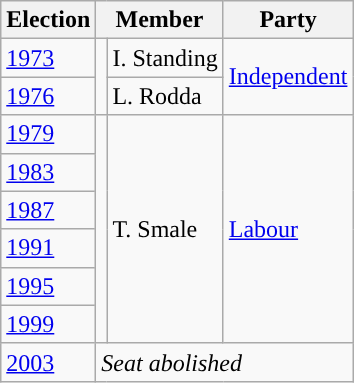<table class="wikitable">
<tr>
<th>Election</th>
<th colspan="2">Member</th>
<th>Party</th>
</tr>
<tr>
<td><a href='#'>1973</a></td>
<td rowspan="2" style="background-color: "></td>
<td rowspan="1">I. Standing</td>
<td rowspan="2"><a href='#'>Independent</a></td>
</tr>
<tr>
<td><a href='#'>1976</a></td>
<td rowspan="1">L. Rodda</td>
</tr>
<tr>
<td><a href='#'>1979</a></td>
<td rowspan="6" style="background-color: "></td>
<td rowspan="6">T. Smale</td>
<td rowspan="6"><a href='#'>Labour</a></td>
</tr>
<tr>
<td><a href='#'>1983</a></td>
</tr>
<tr>
<td><a href='#'>1987</a></td>
</tr>
<tr>
<td><a href='#'>1991</a></td>
</tr>
<tr>
<td><a href='#'>1995</a></td>
</tr>
<tr>
<td><a href='#'>1999</a></td>
</tr>
<tr>
<td><a href='#'>2003</a></td>
<td colspan="3"><em>Seat abolished</em></td>
</tr>
</table>
